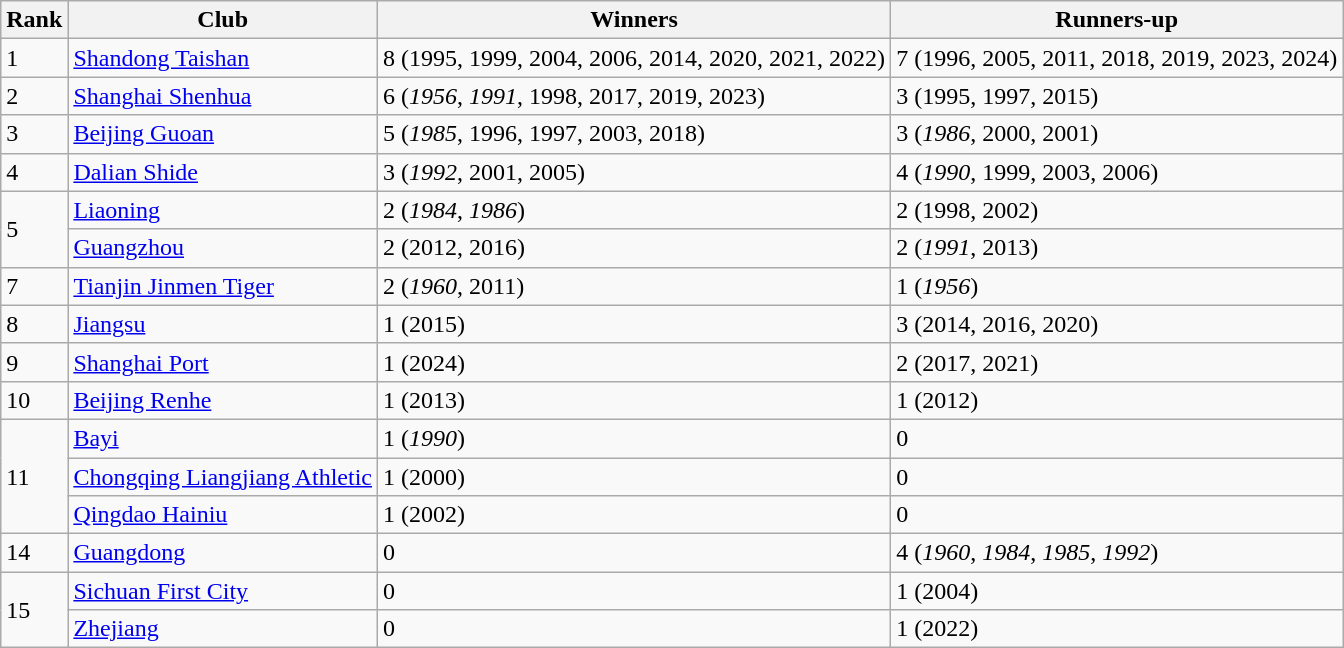<table class="wikitable" style="text-align: left;">
<tr>
<th>Rank</th>
<th>Club</th>
<th>Winners</th>
<th>Runners-up</th>
</tr>
<tr>
<td>1</td>
<td><a href='#'>Shandong Taishan</a></td>
<td>8 (1995, 1999, 2004, 2006, 2014, 2020, 2021, 2022)</td>
<td>7 (1996, 2005, 2011, 2018, 2019, 2023, 2024)</td>
</tr>
<tr>
<td>2</td>
<td><a href='#'>Shanghai Shenhua</a></td>
<td>6 (<em>1956</em>, <em>1991</em>, 1998, 2017, 2019, 2023)</td>
<td>3 (1995, 1997, 2015)</td>
</tr>
<tr>
<td>3</td>
<td><a href='#'>Beijing Guoan</a></td>
<td>5 (<em>1985</em>, 1996, 1997, 2003, 2018)</td>
<td>3 (<em>1986</em>, 2000, 2001)</td>
</tr>
<tr>
<td>4</td>
<td><a href='#'>Dalian Shide</a></td>
<td>3 (<em>1992</em>, 2001, 2005)</td>
<td>4 (<em>1990</em>, 1999, 2003, 2006)</td>
</tr>
<tr>
<td rowspan="2">5</td>
<td><a href='#'>Liaoning</a></td>
<td>2 (<em>1984</em>, <em>1986</em>)</td>
<td>2 (1998, 2002)</td>
</tr>
<tr>
<td><a href='#'>Guangzhou</a></td>
<td>2 (2012, 2016)</td>
<td>2 (<em>1991</em>, 2013)</td>
</tr>
<tr>
<td>7</td>
<td><a href='#'>Tianjin Jinmen Tiger</a></td>
<td>2 (<em>1960</em>, 2011)</td>
<td>1 (<em>1956</em>)</td>
</tr>
<tr>
<td>8</td>
<td><a href='#'>Jiangsu</a></td>
<td>1 (2015)</td>
<td>3 (2014, 2016, 2020)</td>
</tr>
<tr>
<td>9</td>
<td><a href='#'>Shanghai Port</a></td>
<td>1 (2024)</td>
<td>2 (2017, 2021)</td>
</tr>
<tr>
<td>10</td>
<td><a href='#'>Beijing Renhe</a></td>
<td>1 (2013)</td>
<td>1 (2012)</td>
</tr>
<tr>
<td rowspan="3">11</td>
<td><a href='#'>Bayi</a></td>
<td>1 (<em>1990</em>)</td>
<td>0</td>
</tr>
<tr>
<td><a href='#'>Chongqing Liangjiang Athletic</a></td>
<td>1 (2000)</td>
<td>0</td>
</tr>
<tr>
<td><a href='#'>Qingdao Hainiu</a></td>
<td>1 (2002)</td>
<td>0</td>
</tr>
<tr>
<td>14</td>
<td><a href='#'>Guangdong</a></td>
<td>0</td>
<td>4 (<em>1960</em>, <em>1984</em>, <em>1985</em>, <em>1992</em>)</td>
</tr>
<tr>
<td rowspan="2">15</td>
<td><a href='#'>Sichuan First City</a></td>
<td>0</td>
<td>1 (2004)</td>
</tr>
<tr>
<td><a href='#'>Zhejiang</a></td>
<td>0</td>
<td>1 (2022)</td>
</tr>
</table>
